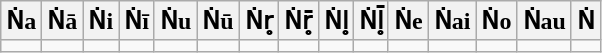<table class=wikitable>
<tr>
<th>Ṅa</th>
<th>Ṅā</th>
<th>Ṅi</th>
<th>Ṅī</th>
<th>Ṅu</th>
<th>Ṅū</th>
<th>Ṅr̥</th>
<th>Ṅr̥̄</th>
<th>Ṅl̥</th>
<th>Ṅl̥̄</th>
<th>Ṅe</th>
<th>Ṅai</th>
<th>Ṅo</th>
<th>Ṅau</th>
<th>Ṅ</th>
</tr>
<tr>
<td></td>
<td></td>
<td></td>
<td></td>
<td></td>
<td></td>
<td></td>
<td></td>
<td></td>
<td></td>
<td></td>
<td></td>
<td></td>
<td></td>
<td></td>
</tr>
</table>
